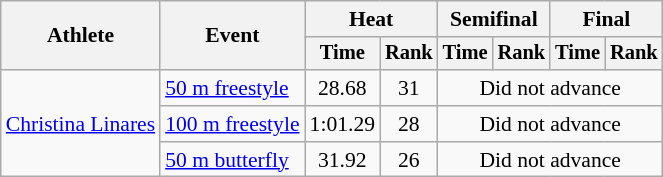<table class=wikitable style=font-size:90%>
<tr>
<th rowspan=2>Athlete</th>
<th rowspan=2>Event</th>
<th colspan=2>Heat</th>
<th colspan=2>Semifinal</th>
<th colspan=2>Final</th>
</tr>
<tr style=font-size:95%>
<th>Time</th>
<th>Rank</th>
<th>Time</th>
<th>Rank</th>
<th>Time</th>
<th>Rank</th>
</tr>
<tr align=center>
<td align=left rowspan=3><a href='#'>Christina Linares</a></td>
<td align=left><a href='#'>50 m freestyle</a></td>
<td>28.68</td>
<td>31</td>
<td colspan=4>Did not advance</td>
</tr>
<tr align=center>
<td align=left><a href='#'>100 m freestyle</a></td>
<td>1:01.29</td>
<td>28</td>
<td colspan=4>Did not advance</td>
</tr>
<tr align=center>
<td align=left><a href='#'>50 m butterfly</a></td>
<td>31.92</td>
<td>26</td>
<td colspan=4>Did not advance</td>
</tr>
</table>
